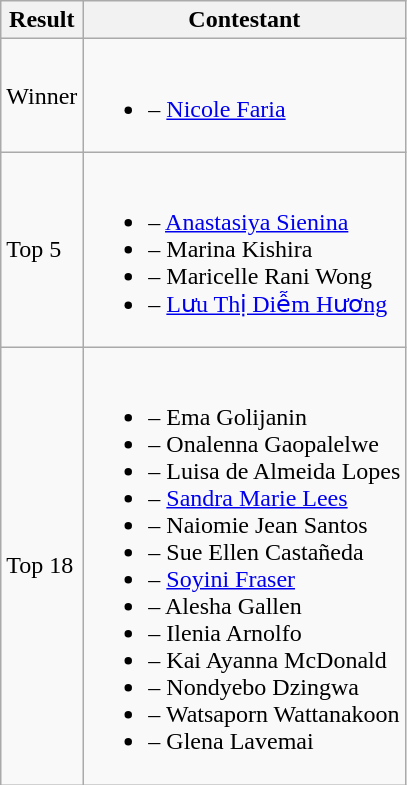<table class="wikitable">
<tr>
<th>Result</th>
<th>Contestant</th>
</tr>
<tr>
<td>Winner</td>
<td><br><ul><li> – <a href='#'>Nicole Faria</a></li></ul></td>
</tr>
<tr>
<td>Top 5</td>
<td><br><ul><li> – <a href='#'>Anastasiya Sienina</a></li><li> – Marina Kishira</li><li> – Maricelle Rani Wong</li><li> – <a href='#'>Lưu Thị Diễm Hương</a></li></ul></td>
</tr>
<tr>
<td>Top 18</td>
<td><br><ul><li> – Ema Golijanin</li><li> – Onalenna Gaopalelwe</li><li> – Luisa de Almeida Lopes</li><li> – <a href='#'>Sandra Marie Lees</a></li><li> – Naiomie Jean Santos</li><li> – Sue Ellen Castañeda</li><li> – <a href='#'>Soyini Fraser</a></li><li> – Alesha Gallen</li><li> – Ilenia Arnolfo</li><li> – Kai Ayanna McDonald</li><li> – Nondyebo Dzingwa</li><li> – Watsaporn Wattanakoon</li><li> – Glena Lavemai</li></ul></td>
</tr>
</table>
